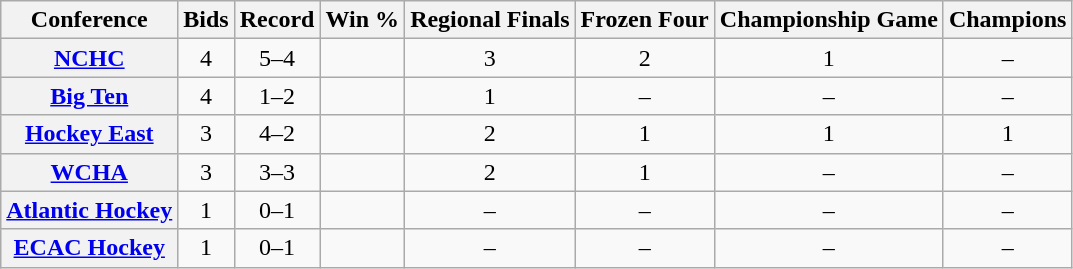<table class="wikitable sortable plainrowheaders" style="text-align:center;">
<tr>
<th scope="col">Conference</th>
<th scope="col">Bids</th>
<th scope="col">Record</th>
<th scope="col">Win %</th>
<th scope="col">Regional Finals</th>
<th scope="col">Frozen Four</th>
<th scope="col">Championship Game</th>
<th scope="col">Champions</th>
</tr>
<tr>
<th scope="row"><a href='#'>NCHC</a></th>
<td>4</td>
<td>5–4</td>
<td></td>
<td>3</td>
<td>2</td>
<td>1</td>
<td>–</td>
</tr>
<tr>
<th scope="row"><a href='#'>Big Ten</a></th>
<td>4</td>
<td>1–2</td>
<td></td>
<td>1</td>
<td>–</td>
<td>–</td>
<td>–</td>
</tr>
<tr>
<th scope="row"><a href='#'>Hockey East</a></th>
<td>3</td>
<td>4–2</td>
<td></td>
<td>2</td>
<td>1</td>
<td>1</td>
<td>1</td>
</tr>
<tr>
<th scope="row"><a href='#'>WCHA</a></th>
<td>3</td>
<td>3–3</td>
<td></td>
<td>2</td>
<td>1</td>
<td>–</td>
<td>–</td>
</tr>
<tr>
<th scope="row"><a href='#'>Atlantic Hockey</a></th>
<td>1</td>
<td>0–1</td>
<td></td>
<td>–</td>
<td>–</td>
<td>–</td>
<td>–</td>
</tr>
<tr>
<th scope="row"><a href='#'>ECAC Hockey</a></th>
<td>1</td>
<td>0–1</td>
<td></td>
<td>–</td>
<td>–</td>
<td>–</td>
<td>–</td>
</tr>
</table>
